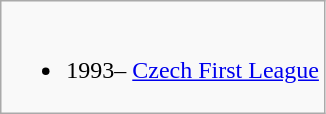<table class="wikitable">
<tr style="vertical-align: top;">
<td><br><ul><li>1993– <a href='#'>Czech First League</a></li></ul></td>
</tr>
</table>
